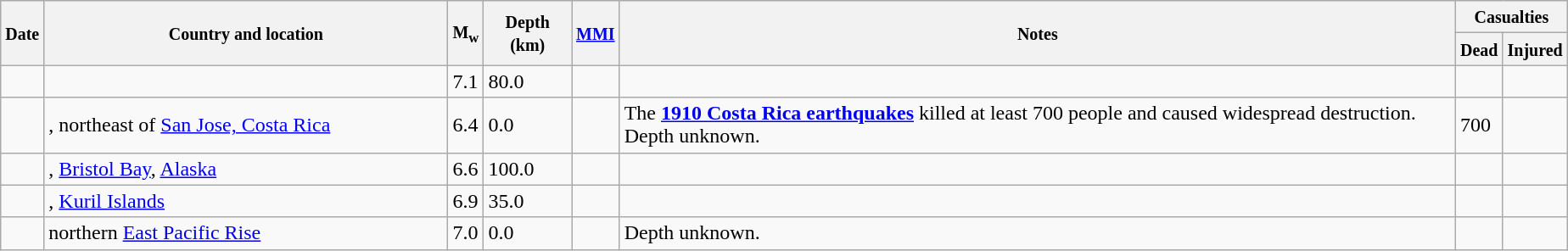<table class="wikitable sortable sort-under" style="border:1px black; margin-left:1em;">
<tr>
<th rowspan="2"><small>Date</small></th>
<th rowspan="2" style="width: 310px"><small>Country and location</small></th>
<th rowspan="2"><small>M<sub>w</sub></small></th>
<th rowspan="2"><small>Depth (km)</small></th>
<th rowspan="2"><small><a href='#'>MMI</a></small></th>
<th rowspan="2" class="unsortable"><small>Notes</small></th>
<th colspan="2"><small>Casualties</small></th>
</tr>
<tr>
<th><small>Dead</small></th>
<th><small>Injured</small></th>
</tr>
<tr>
<td></td>
<td></td>
<td>7.1</td>
<td>80.0</td>
<td></td>
<td></td>
<td></td>
<td></td>
</tr>
<tr>
<td></td>
<td>, northeast of <a href='#'>San Jose, Costa Rica</a></td>
<td>6.4</td>
<td>0.0</td>
<td></td>
<td>The <strong><a href='#'>1910 Costa Rica earthquakes</a></strong> killed at least 700 people and caused widespread destruction. Depth unknown.</td>
<td>700</td>
<td></td>
</tr>
<tr>
<td></td>
<td>, <a href='#'>Bristol Bay</a>, <a href='#'>Alaska</a></td>
<td>6.6</td>
<td>100.0</td>
<td></td>
<td></td>
<td></td>
<td></td>
</tr>
<tr>
<td></td>
<td>, <a href='#'>Kuril Islands</a></td>
<td>6.9</td>
<td>35.0</td>
<td></td>
<td></td>
<td></td>
<td></td>
</tr>
<tr>
<td></td>
<td>northern <a href='#'>East Pacific Rise</a></td>
<td>7.0</td>
<td>0.0</td>
<td></td>
<td>Depth unknown.</td>
<td></td>
<td></td>
</tr>
</table>
